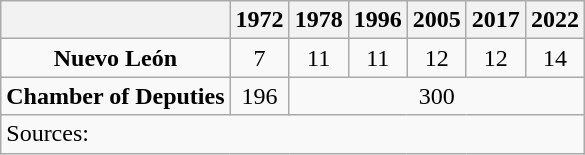<table class="wikitable" style="text-align: center">
<tr>
<th></th>
<th>1972</th>
<th>1978</th>
<th>1996</th>
<th>2005</th>
<th>2017</th>
<th>2022</th>
</tr>
<tr>
<td><strong>Nuevo León</strong></td>
<td>7</td>
<td>11</td>
<td>11</td>
<td>12</td>
<td>12</td>
<td>14</td>
</tr>
<tr>
<td><strong>Chamber of Deputies</strong></td>
<td>196</td>
<td colspan=5>300</td>
</tr>
<tr>
<td colspan=7 style="text-align: left">Sources: </td>
</tr>
</table>
